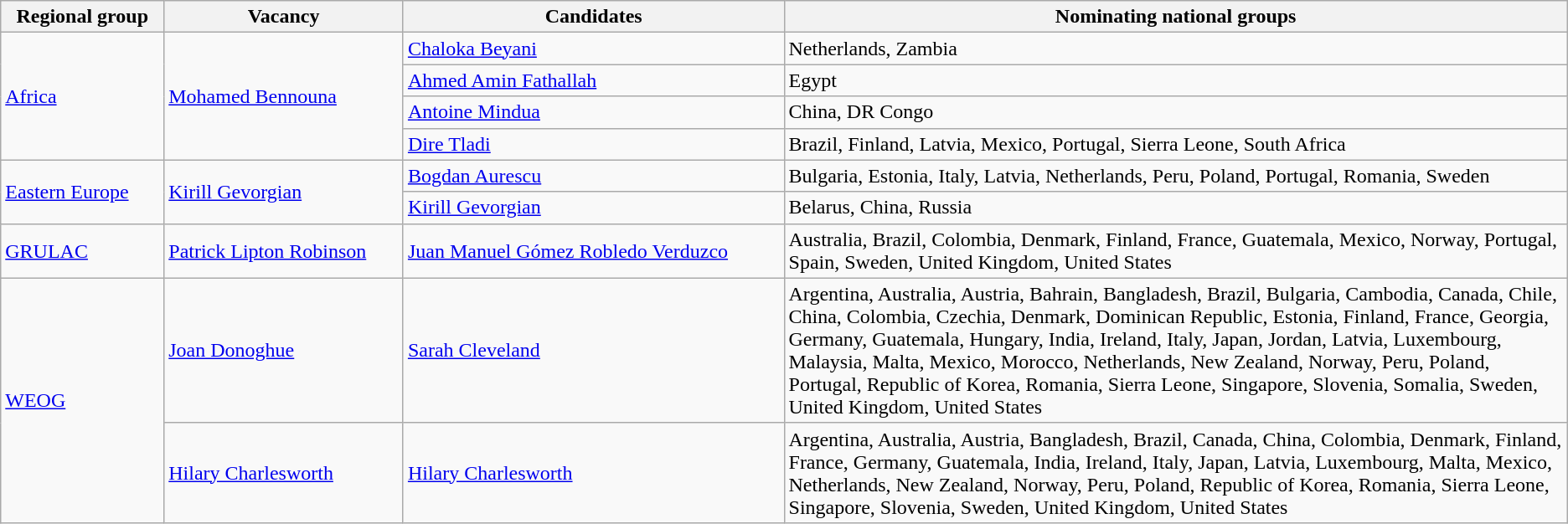<table class="wikitable sortable">
<tr>
<th>Regional group</th>
<th>Vacancy</th>
<th>Candidates</th>
<th width=50%>Nominating national groups</th>
</tr>
<tr>
<td rowspan=4><a href='#'>Africa</a></td>
<td rowspan=4> <a href='#'>Mohamed Bennouna</a></td>
<td> <a href='#'>Chaloka Beyani</a></td>
<td>Netherlands, Zambia</td>
</tr>
<tr>
<td> <a href='#'>Ahmed Amin Fathallah</a></td>
<td>Egypt</td>
</tr>
<tr>
<td> <a href='#'>Antoine Mindua</a></td>
<td>China, DR Congo</td>
</tr>
<tr>
<td> <a href='#'>Dire Tladi</a></td>
<td>Brazil, Finland, Latvia, Mexico, Portugal, Sierra Leone, South Africa</td>
</tr>
<tr>
<td rowspan=2><a href='#'>Eastern Europe</a></td>
<td rowspan=2> <a href='#'>Kirill Gevorgian</a></td>
<td> <a href='#'>Bogdan Aurescu</a></td>
<td>Bulgaria, Estonia, Italy, Latvia, Netherlands, Peru, Poland, Portugal, Romania, Sweden</td>
</tr>
<tr>
<td> <a href='#'>Kirill Gevorgian</a></td>
<td>Belarus, China, Russia</td>
</tr>
<tr>
<td><a href='#'>GRULAC</a></td>
<td> <a href='#'>Patrick Lipton Robinson</a></td>
<td> <a href='#'>Juan Manuel Gómez Robledo Verduzco</a></td>
<td>Australia, Brazil, Colombia, Denmark, Finland, France, Guatemala, Mexico, Norway, Portugal, Spain, Sweden, United Kingdom, United States</td>
</tr>
<tr>
<td rowspan=2><a href='#'>WEOG</a></td>
<td> <a href='#'>Joan Donoghue</a></td>
<td> <a href='#'>Sarah Cleveland</a></td>
<td>Argentina, Australia, Austria, Bahrain, Bangladesh, Brazil, Bulgaria, Cambodia, Canada, Chile, China, Colombia, Czechia, Denmark, Dominican Republic, Estonia, Finland, France, Georgia, Germany, Guatemala, Hungary, India, Ireland, Italy, Japan, Jordan, Latvia, Luxembourg, Malaysia, Malta, Mexico, Morocco, Netherlands, New Zealand, Norway, Peru, Poland, Portugal, Republic of Korea, Romania, Sierra Leone, Singapore, Slovenia, Somalia, Sweden, United Kingdom, United States</td>
</tr>
<tr>
<td> <a href='#'>Hilary Charlesworth</a></td>
<td> <a href='#'>Hilary Charlesworth</a></td>
<td>Argentina, Australia, Austria, Bangladesh, Brazil, Canada, China, Colombia, Denmark, Finland, France, Germany, Guatemala, India, Ireland, Italy, Japan, Latvia, Luxembourg, Malta, Mexico, Netherlands, New Zealand, Norway, Peru, Poland, Republic of Korea, Romania, Sierra Leone, Singapore, Slovenia, Sweden, United Kingdom, United States</td>
</tr>
</table>
